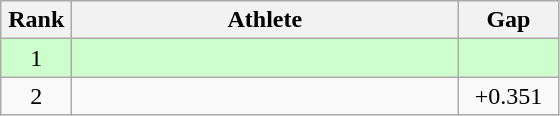<table class=wikitable style="text-align:center">
<tr>
<th width=40>Rank</th>
<th width=250>Athlete</th>
<th width=60>Gap</th>
</tr>
<tr bgcolor="ccffcc">
<td>1</td>
<td align=left></td>
<td></td>
</tr>
<tr>
<td>2</td>
<td align=left></td>
<td>+0.351</td>
</tr>
</table>
